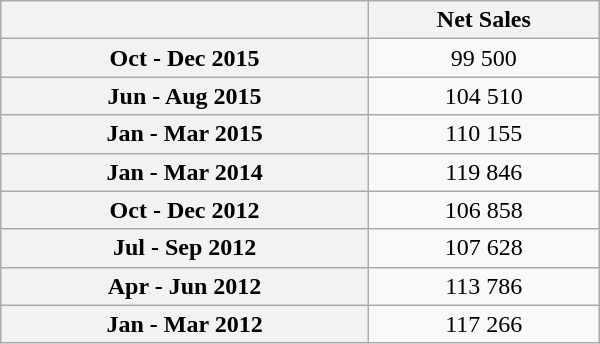<table class="wikitable sortable" style="text-align:center; width:400px; height:150px;">
<tr>
<th></th>
<th>Net Sales</th>
</tr>
<tr>
<th scope="row">Oct - Dec 2015</th>
<td>99 500</td>
</tr>
<tr>
<th scope="row">Jun - Aug 2015</th>
<td>104 510</td>
</tr>
<tr>
<th scope="row">Jan - Mar 2015</th>
<td>110 155</td>
</tr>
<tr>
<th scope="row">Jan - Mar 2014</th>
<td>119 846</td>
</tr>
<tr>
<th scope="row">Oct - Dec 2012</th>
<td>106 858</td>
</tr>
<tr>
<th scope="row">Jul - Sep 2012</th>
<td>107 628</td>
</tr>
<tr>
<th scope="row">Apr - Jun 2012</th>
<td>113 786</td>
</tr>
<tr>
<th scope="row">Jan - Mar 2012</th>
<td>117 266</td>
</tr>
</table>
